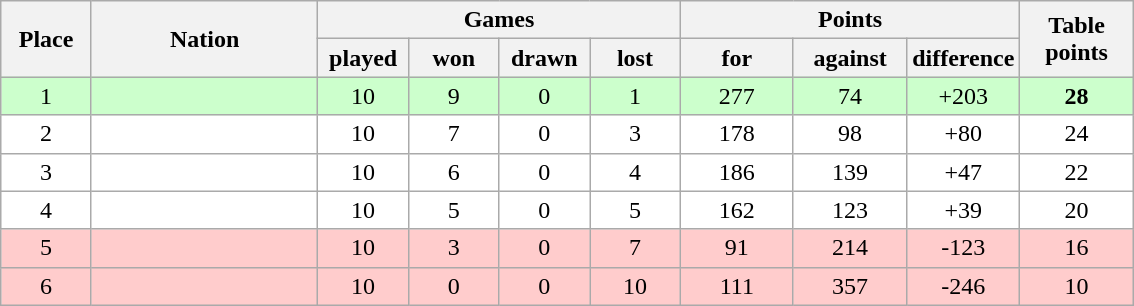<table class="wikitable">
<tr>
<th rowspan=2 width="8%">Place</th>
<th rowspan=2 width="20%">Nation</th>
<th colspan=4 width="32%">Games</th>
<th colspan=3 width="30%">Points</th>
<th rowspan=2 width="10%">Table<br>points</th>
</tr>
<tr>
<th width="8%">played</th>
<th width="8%">won</th>
<th width="8%">drawn</th>
<th width="8%">lost</th>
<th width="10%">for</th>
<th width="10%">against</th>
<th width="10%">difference</th>
</tr>
<tr bgcolor=#ccffcc align=center>
<td>1</td>
<td align=left><strong></strong></td>
<td>10</td>
<td>9</td>
<td>0</td>
<td>1</td>
<td>277</td>
<td>74</td>
<td>+203</td>
<td><strong>28</strong></td>
</tr>
<tr bgcolor=#ffffff align=center>
<td>2</td>
<td align=left></td>
<td>10</td>
<td>7</td>
<td>0</td>
<td>3</td>
<td>178</td>
<td>98</td>
<td>+80</td>
<td>24</td>
</tr>
<tr bgcolor=#ffffff align=center>
<td>3</td>
<td align=left></td>
<td>10</td>
<td>6</td>
<td>0</td>
<td>4</td>
<td>186</td>
<td>139</td>
<td>+47</td>
<td>22</td>
</tr>
<tr bgcolor=#ffffff align=center>
<td>4</td>
<td align=left></td>
<td>10</td>
<td>5</td>
<td>0</td>
<td>5</td>
<td>162</td>
<td>123</td>
<td>+39</td>
<td>20</td>
</tr>
<tr bgcolor=#ffcccc align=center>
<td>5</td>
<td align=left><em></em></td>
<td>10</td>
<td>3</td>
<td>0</td>
<td>7</td>
<td>91</td>
<td>214</td>
<td>-123</td>
<td>16</td>
</tr>
<tr bgcolor=#ffcccc align=center>
<td>6</td>
<td align=left><em></em></td>
<td>10</td>
<td>0</td>
<td>0</td>
<td>10</td>
<td>111</td>
<td>357</td>
<td>-246</td>
<td>10</td>
</tr>
</table>
